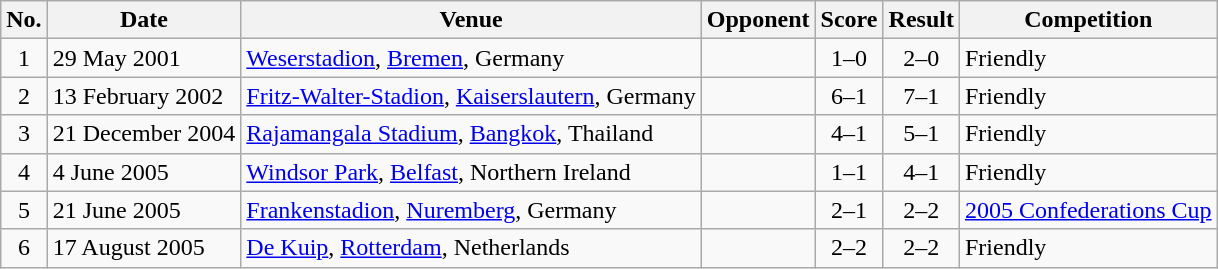<table class="wikitable sortable">
<tr>
<th scope="col">No.</th>
<th scope="col">Date</th>
<th scope="col">Venue</th>
<th scope="col">Opponent</th>
<th scope="col">Score</th>
<th scope="col">Result</th>
<th scope="col">Competition</th>
</tr>
<tr>
<td align="center">1</td>
<td>29 May 2001</td>
<td><a href='#'>Weserstadion</a>, <a href='#'>Bremen</a>, Germany</td>
<td></td>
<td align="center">1–0</td>
<td align="center">2–0</td>
<td>Friendly</td>
</tr>
<tr>
<td align="center">2</td>
<td>13 February 2002</td>
<td><a href='#'>Fritz-Walter-Stadion</a>, <a href='#'>Kaiserslautern</a>, Germany</td>
<td></td>
<td align="center">6–1</td>
<td align="center">7–1</td>
<td>Friendly</td>
</tr>
<tr>
<td align="center">3</td>
<td>21 December 2004</td>
<td><a href='#'>Rajamangala Stadium</a>, <a href='#'>Bangkok</a>, Thailand</td>
<td></td>
<td align="center">4–1</td>
<td align="center">5–1</td>
<td>Friendly</td>
</tr>
<tr>
<td align="center">4</td>
<td>4 June 2005</td>
<td><a href='#'>Windsor Park</a>, <a href='#'>Belfast</a>, Northern Ireland</td>
<td></td>
<td align="center">1–1</td>
<td align="center">4–1</td>
<td>Friendly</td>
</tr>
<tr>
<td align="center">5</td>
<td>21 June 2005</td>
<td><a href='#'>Frankenstadion</a>, <a href='#'>Nuremberg</a>, Germany</td>
<td></td>
<td align="center">2–1</td>
<td align="center">2–2</td>
<td><a href='#'>2005 Confederations Cup</a></td>
</tr>
<tr>
<td align="center">6</td>
<td>17 August 2005</td>
<td><a href='#'>De Kuip</a>, <a href='#'>Rotterdam</a>, Netherlands</td>
<td></td>
<td align="center">2–2</td>
<td align="center">2–2</td>
<td>Friendly</td>
</tr>
</table>
